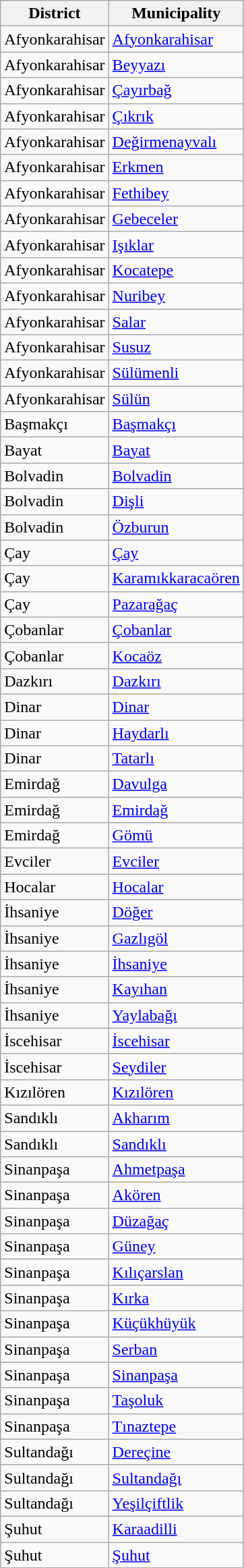<table class="sortable wikitable">
<tr>
<th>District</th>
<th>Municipality</th>
</tr>
<tr>
<td>Afyonkarahisar</td>
<td><a href='#'>Afyonkarahisar</a></td>
</tr>
<tr>
<td>Afyonkarahisar</td>
<td><a href='#'>Beyyazı</a></td>
</tr>
<tr>
<td>Afyonkarahisar</td>
<td><a href='#'>Çayırbağ</a></td>
</tr>
<tr>
<td>Afyonkarahisar</td>
<td><a href='#'>Çıkrık</a></td>
</tr>
<tr>
<td>Afyonkarahisar</td>
<td><a href='#'>Değirmenayvalı</a></td>
</tr>
<tr>
<td>Afyonkarahisar</td>
<td><a href='#'>Erkmen</a></td>
</tr>
<tr>
<td>Afyonkarahisar</td>
<td><a href='#'>Fethibey</a></td>
</tr>
<tr>
<td>Afyonkarahisar</td>
<td><a href='#'>Gebeceler</a></td>
</tr>
<tr>
<td>Afyonkarahisar</td>
<td><a href='#'>Işıklar</a></td>
</tr>
<tr>
<td>Afyonkarahisar</td>
<td><a href='#'>Kocatepe</a></td>
</tr>
<tr>
<td>Afyonkarahisar</td>
<td><a href='#'>Nuribey</a></td>
</tr>
<tr>
<td>Afyonkarahisar</td>
<td><a href='#'>Salar</a></td>
</tr>
<tr>
<td>Afyonkarahisar</td>
<td><a href='#'>Susuz</a></td>
</tr>
<tr>
<td>Afyonkarahisar</td>
<td><a href='#'>Sülümenli</a></td>
</tr>
<tr>
<td>Afyonkarahisar</td>
<td><a href='#'>Sülün</a></td>
</tr>
<tr>
<td>Başmakçı</td>
<td><a href='#'>Başmakçı</a></td>
</tr>
<tr>
<td>Bayat</td>
<td><a href='#'>Bayat</a></td>
</tr>
<tr>
<td>Bolvadin</td>
<td><a href='#'>Bolvadin</a></td>
</tr>
<tr>
<td>Bolvadin</td>
<td><a href='#'>Dişli</a></td>
</tr>
<tr>
<td>Bolvadin</td>
<td><a href='#'>Özburun</a></td>
</tr>
<tr>
<td>Çay</td>
<td><a href='#'>Çay</a></td>
</tr>
<tr>
<td>Çay</td>
<td><a href='#'>Karamıkkaracaören</a></td>
</tr>
<tr>
<td>Çay</td>
<td><a href='#'>Pazarağaç</a></td>
</tr>
<tr>
<td>Çobanlar</td>
<td><a href='#'>Çobanlar</a></td>
</tr>
<tr>
<td>Çobanlar</td>
<td><a href='#'>Kocaöz</a></td>
</tr>
<tr>
<td>Dazkırı</td>
<td><a href='#'>Dazkırı</a></td>
</tr>
<tr>
<td>Dinar</td>
<td><a href='#'>Dinar</a></td>
</tr>
<tr>
<td>Dinar</td>
<td><a href='#'>Haydarlı</a></td>
</tr>
<tr>
<td>Dinar</td>
<td><a href='#'>Tatarlı</a></td>
</tr>
<tr>
<td>Emirdağ</td>
<td><a href='#'>Davulga</a></td>
</tr>
<tr>
<td>Emirdağ</td>
<td><a href='#'>Emirdağ</a></td>
</tr>
<tr>
<td>Emirdağ</td>
<td><a href='#'>Gömü</a></td>
</tr>
<tr>
<td>Evciler</td>
<td><a href='#'>Evciler</a></td>
</tr>
<tr>
<td>Hocalar</td>
<td><a href='#'>Hocalar</a></td>
</tr>
<tr>
<td>İhsaniye</td>
<td><a href='#'>Döğer</a></td>
</tr>
<tr>
<td>İhsaniye</td>
<td><a href='#'>Gazlıgöl</a></td>
</tr>
<tr>
<td>İhsaniye</td>
<td><a href='#'>İhsaniye</a></td>
</tr>
<tr>
<td>İhsaniye</td>
<td><a href='#'>Kayıhan</a></td>
</tr>
<tr>
<td>İhsaniye</td>
<td><a href='#'>Yaylabağı</a></td>
</tr>
<tr>
<td>İscehisar</td>
<td><a href='#'>İscehisar</a></td>
</tr>
<tr>
<td>İscehisar</td>
<td><a href='#'>Seydiler</a></td>
</tr>
<tr>
<td>Kızılören</td>
<td><a href='#'>Kızılören</a></td>
</tr>
<tr>
<td>Sandıklı</td>
<td><a href='#'>Akharım</a></td>
</tr>
<tr>
<td>Sandıklı</td>
<td><a href='#'>Sandıklı</a></td>
</tr>
<tr>
<td>Sinanpaşa</td>
<td><a href='#'>Ahmetpaşa</a></td>
</tr>
<tr>
<td>Sinanpaşa</td>
<td><a href='#'>Akören</a></td>
</tr>
<tr>
<td>Sinanpaşa</td>
<td><a href='#'>Düzağaç</a></td>
</tr>
<tr>
<td>Sinanpaşa</td>
<td><a href='#'>Güney</a></td>
</tr>
<tr>
<td>Sinanpaşa</td>
<td><a href='#'>Kılıçarslan</a></td>
</tr>
<tr>
<td>Sinanpaşa</td>
<td><a href='#'>Kırka</a></td>
</tr>
<tr>
<td>Sinanpaşa</td>
<td><a href='#'>Küçükhüyük</a></td>
</tr>
<tr>
<td>Sinanpaşa</td>
<td><a href='#'>Serban</a></td>
</tr>
<tr>
<td>Sinanpaşa</td>
<td><a href='#'>Sinanpaşa</a></td>
</tr>
<tr>
<td>Sinanpaşa</td>
<td><a href='#'>Taşoluk</a></td>
</tr>
<tr>
<td>Sinanpaşa</td>
<td><a href='#'>Tınaztepe</a></td>
</tr>
<tr>
<td>Sultandağı</td>
<td><a href='#'>Dereçine</a></td>
</tr>
<tr>
<td>Sultandağı</td>
<td><a href='#'>Sultandağı</a></td>
</tr>
<tr>
<td>Sultandağı</td>
<td><a href='#'>Yeşilçiftlik</a></td>
</tr>
<tr>
<td>Şuhut</td>
<td><a href='#'>Karaadilli</a></td>
</tr>
<tr>
<td>Şuhut</td>
<td><a href='#'>Şuhut</a></td>
</tr>
</table>
